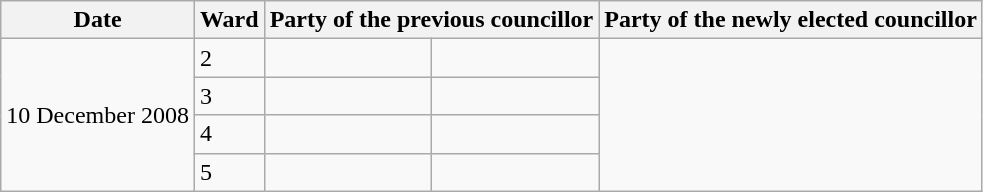<table class="wikitable">
<tr>
<th>Date</th>
<th>Ward</th>
<th colspan=2>Party of the previous councillor</th>
<th colspan=2>Party of the newly elected councillor</th>
</tr>
<tr>
<td rowspan=4>10 December 2008</td>
<td>2</td>
<td></td>
<td></td>
</tr>
<tr>
<td>3</td>
<td></td>
<td></td>
</tr>
<tr>
<td>4</td>
<td></td>
<td></td>
</tr>
<tr>
<td>5</td>
<td></td>
<td></td>
</tr>
</table>
